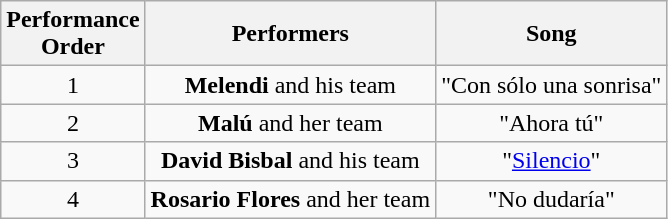<table class="wikitable" style="text-align: center; width: auto;">
<tr>
<th>Performance <br>Order</th>
<th>Performers</th>
<th>Song</th>
</tr>
<tr>
<td>1</td>
<td><strong>Melendi</strong> and his team <br></td>
<td>"Con sólo una sonrisa"</td>
</tr>
<tr>
<td>2</td>
<td><strong>Malú</strong> and her team <br></td>
<td>"Ahora tú"</td>
</tr>
<tr>
<td>3</td>
<td><strong>David Bisbal</strong> and his team <br></td>
<td>"<a href='#'>Silencio</a>"</td>
</tr>
<tr>
<td>4</td>
<td><strong>Rosario Flores</strong> and her team <br></td>
<td>"No dudaría"</td>
</tr>
</table>
